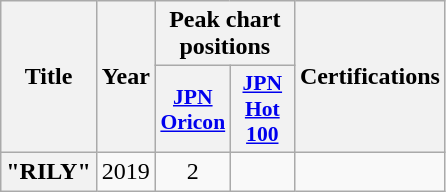<table class="wikitable plainrowheaders">
<tr>
<th rowspan="2">Title</th>
<th rowspan="2">Year</th>
<th colspan="2">Peak chart positions</th>
<th rowspan="2">Certifications</th>
</tr>
<tr>
<th scope="col" style="width:2.5em;font-size:90%;"><a href='#'>JPN<br>Oricon</a><br></th>
<th scope="col" style="width:2.5em;font-size:90%;"><a href='#'>JPN<br>Hot<br>100</a></th>
</tr>
<tr>
<th scope="row">"RILY"</th>
<td>2019</td>
<td style="text-align:center">2</td>
<td></td>
<td></td>
</tr>
</table>
